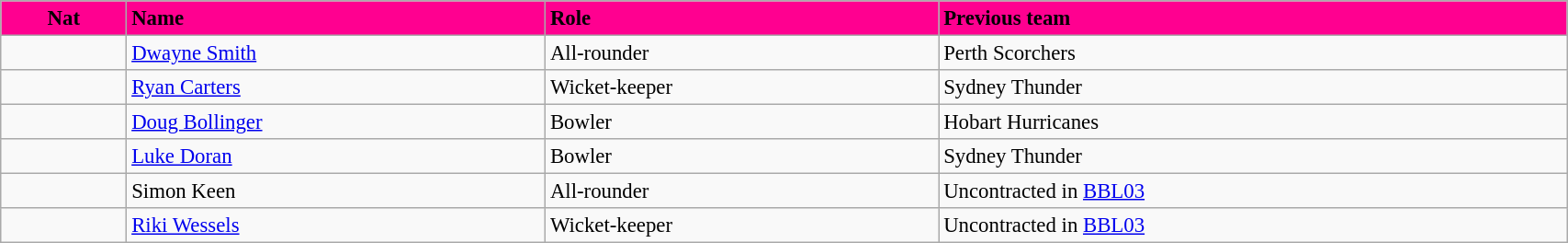<table class="wikitable"  style="font-size:95%; width:90%;">
<tr>
<th style="background:#ff0090; color:black; text-align:center;">Nat</th>
<th style="background:#ff0090; color:black; text-align:left;">Name</th>
<th style="background:#ff0090; color:black; text-align:left;">Role</th>
<th style="background:#ff0090; color:black; text-align:left;">Previous team</th>
</tr>
<tr>
<td style="text-align:center"></td>
<td><a href='#'>Dwayne Smith</a></td>
<td>All-rounder</td>
<td>Perth Scorchers</td>
</tr>
<tr>
<td style="text-align:center"></td>
<td><a href='#'>Ryan Carters</a></td>
<td>Wicket-keeper</td>
<td>Sydney Thunder</td>
</tr>
<tr>
<td style="text-align:center"></td>
<td><a href='#'>Doug Bollinger</a></td>
<td>Bowler</td>
<td>Hobart Hurricanes</td>
</tr>
<tr>
<td style="text-align:center"></td>
<td><a href='#'>Luke Doran</a></td>
<td>Bowler</td>
<td>Sydney Thunder</td>
</tr>
<tr>
<td style="text-align:center"></td>
<td>Simon Keen</td>
<td>All-rounder</td>
<td>Uncontracted in <a href='#'>BBL03</a></td>
</tr>
<tr>
<td style="text-align:center"></td>
<td><a href='#'>Riki Wessels</a></td>
<td>Wicket-keeper</td>
<td>Uncontracted in <a href='#'>BBL03</a></td>
</tr>
</table>
